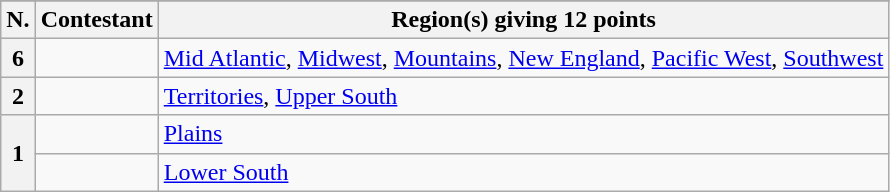<table class="wikitable plainrowheaders">
<tr>
</tr>
<tr>
<th scope="col">N.</th>
<th scope="col">Contestant</th>
<th scope="col">Region(s) giving 12 points</th>
</tr>
<tr>
<th scope="row">6</th>
<td><strong></strong></td>
<td><a href='#'>Mid Atlantic</a>, <a href='#'>Midwest</a>, <a href='#'>Mountains</a>, <a href='#'>New England</a>, <a href='#'>Pacific West</a>, <a href='#'>Southwest</a></td>
</tr>
<tr>
<th scope="row">2</th>
<td><strong></strong></td>
<td><a href='#'>Territories</a>, <a href='#'>Upper South</a></td>
</tr>
<tr>
<th scope="row" rowspan="2">1</th>
<td><strong></strong></td>
<td><a href='#'>Plains</a></td>
</tr>
<tr>
<td><strong></strong></td>
<td><a href='#'>Lower South</a></td>
</tr>
</table>
